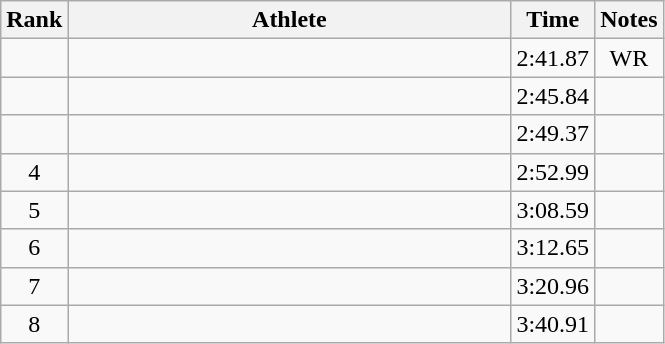<table class="wikitable" style="text-align:center">
<tr>
<th>Rank</th>
<th Style="width:18em">Athlete</th>
<th>Time</th>
<th>Notes</th>
</tr>
<tr>
<td></td>
<td style="text-align:left"></td>
<td>2:41.87</td>
<td>WR</td>
</tr>
<tr>
<td></td>
<td style="text-align:left"></td>
<td>2:45.84</td>
<td></td>
</tr>
<tr>
<td></td>
<td style="text-align:left"></td>
<td>2:49.37</td>
<td></td>
</tr>
<tr>
<td>4</td>
<td style="text-align:left"></td>
<td>2:52.99</td>
<td></td>
</tr>
<tr>
<td>5</td>
<td style="text-align:left"></td>
<td>3:08.59</td>
<td></td>
</tr>
<tr>
<td>6</td>
<td style="text-align:left"></td>
<td>3:12.65</td>
<td></td>
</tr>
<tr>
<td>7</td>
<td style="text-align:left"></td>
<td>3:20.96</td>
<td></td>
</tr>
<tr>
<td>8</td>
<td style="text-align:left"></td>
<td>3:40.91</td>
<td></td>
</tr>
</table>
